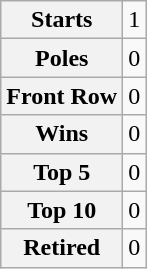<table class="wikitable" style="text-align:center">
<tr>
<th>Starts</th>
<td>1</td>
</tr>
<tr>
<th>Poles</th>
<td>0</td>
</tr>
<tr>
<th>Front Row</th>
<td>0</td>
</tr>
<tr>
<th>Wins</th>
<td>0</td>
</tr>
<tr>
<th>Top 5</th>
<td>0</td>
</tr>
<tr>
<th>Top 10</th>
<td>0</td>
</tr>
<tr>
<th>Retired</th>
<td>0</td>
</tr>
</table>
